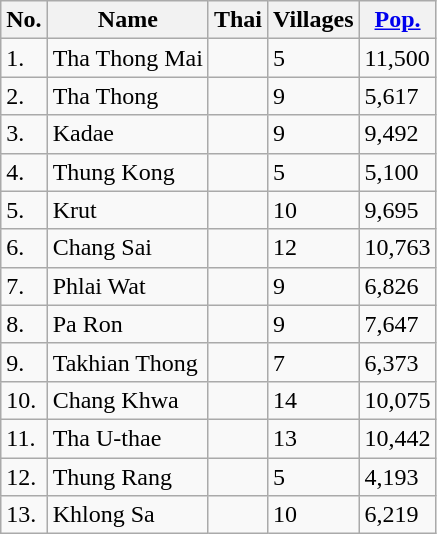<table class="wikitable sortable">
<tr>
<th>No.</th>
<th>Name</th>
<th>Thai</th>
<th>Villages</th>
<th><a href='#'>Pop.</a></th>
</tr>
<tr>
<td>1.</td>
<td>Tha Thong Mai</td>
<td></td>
<td>5</td>
<td>11,500</td>
</tr>
<tr>
<td>2.</td>
<td>Tha Thong</td>
<td></td>
<td>9</td>
<td>5,617</td>
</tr>
<tr>
<td>3.</td>
<td>Kadae</td>
<td></td>
<td>9</td>
<td>9,492</td>
</tr>
<tr>
<td>4.</td>
<td>Thung Kong</td>
<td></td>
<td>5</td>
<td>5,100</td>
</tr>
<tr>
<td>5.</td>
<td>Krut</td>
<td></td>
<td>10</td>
<td>9,695</td>
</tr>
<tr>
<td>6.</td>
<td>Chang Sai</td>
<td></td>
<td>12</td>
<td>10,763</td>
</tr>
<tr>
<td>7.</td>
<td>Phlai Wat</td>
<td></td>
<td>9</td>
<td>6,826</td>
</tr>
<tr>
<td>8.</td>
<td>Pa Ron</td>
<td></td>
<td>9</td>
<td>7,647</td>
</tr>
<tr>
<td>9.</td>
<td>Takhian Thong</td>
<td></td>
<td>7</td>
<td>6,373</td>
</tr>
<tr>
<td>10.</td>
<td>Chang Khwa</td>
<td></td>
<td>14</td>
<td>10,075</td>
</tr>
<tr>
<td>11.</td>
<td>Tha U-thae</td>
<td></td>
<td>13</td>
<td>10,442</td>
</tr>
<tr>
<td>12.</td>
<td>Thung Rang</td>
<td></td>
<td>5</td>
<td>4,193</td>
</tr>
<tr>
<td>13.</td>
<td>Khlong Sa</td>
<td></td>
<td>10</td>
<td>6,219</td>
</tr>
</table>
